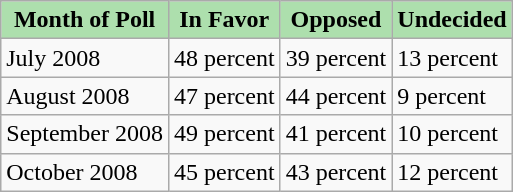<table class="wikitable" background-color:white">
<tr>
<th style="background-color:#addfad">Month of Poll</th>
<th style="background-color:#addfad">In Favor</th>
<th style="background-color:#addfad">Opposed</th>
<th style="background-color:#addfad">Undecided</th>
</tr>
<tr valign="top">
<td>July 2008</td>
<td>48 percent</td>
<td>39 percent</td>
<td>13 percent</td>
</tr>
<tr valign="top">
<td>August 2008</td>
<td>47 percent</td>
<td>44 percent</td>
<td>9 percent</td>
</tr>
<tr valign="top">
<td>September 2008</td>
<td>49 percent</td>
<td>41 percent</td>
<td>10 percent</td>
</tr>
<tr valign="top">
<td>October 2008</td>
<td>45 percent</td>
<td>43 percent</td>
<td>12 percent</td>
</tr>
</table>
